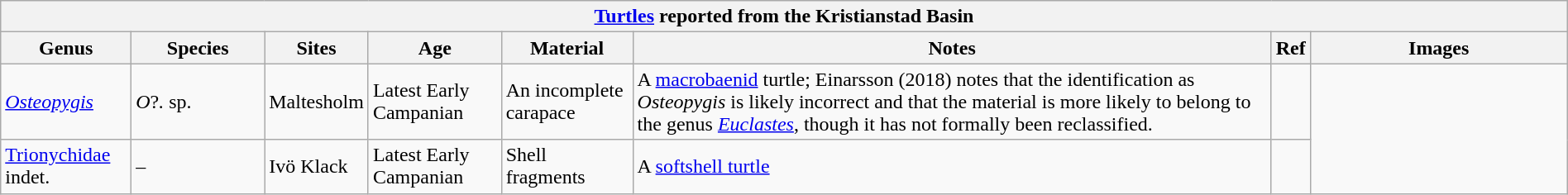<table class="wikitable sortable mw-collapsible" style="width:100%">
<tr>
<th colspan="8" style="text-align:center;"><strong><a href='#'>Turtles</a> reported from the Kristianstad Basin</strong></th>
</tr>
<tr>
<th>Genus</th>
<th width="100px">Species</th>
<th>Sites</th>
<th>Age</th>
<th>Material</th>
<th>Notes</th>
<th>Ref</th>
<th width="200px">Images</th>
</tr>
<tr>
<td><em><a href='#'>Osteopygis</a></em></td>
<td><em>O</em>?<em>.</em> sp.</td>
<td>Maltesholm</td>
<td>Latest Early Campanian</td>
<td>An incomplete carapace</td>
<td>A <a href='#'>macrobaenid</a> turtle; Einarsson (2018) notes that the identification as <em>Osteopygis</em> is likely incorrect and that the material is more likely to belong to the genus <em><a href='#'>Euclastes</a></em>, though it has not formally been reclassified.</td>
<td></td>
<td rowspan="4"><br></td>
</tr>
<tr>
<td><a href='#'>Trionychidae</a> indet.</td>
<td>–</td>
<td>Ivö Klack</td>
<td>Latest Early Campanian</td>
<td>Shell fragments</td>
<td>A <a href='#'>softshell turtle</a></td>
<td></td>
</tr>
</table>
